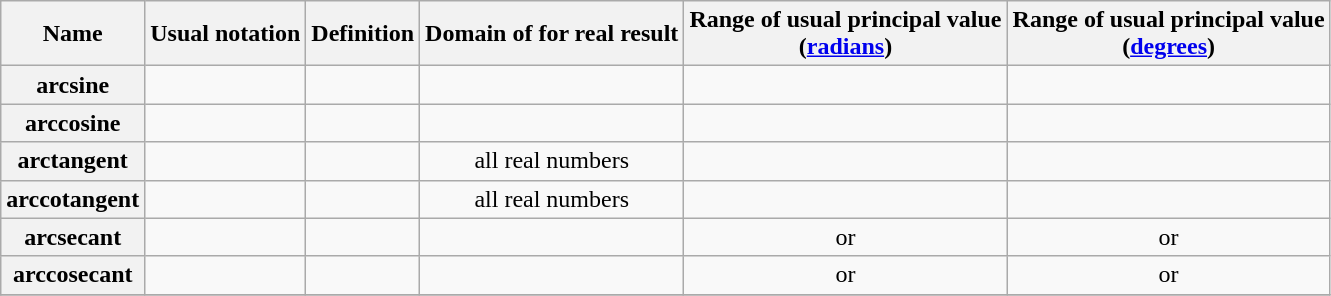<table class="wikitable" style="text-align:center">
<tr>
<th scope="col">Name</th>
<th scope="col">Usual notation</th>
<th scope="col">Definition</th>
<th scope="col">Domain of  for real result</th>
<th scope="col">Range of usual principal value <br>(<a href='#'>radians</a>)</th>
<th scope="col">Range of usual principal value <br>(<a href='#'>degrees</a>)</th>
</tr>
<tr>
<th scope="row">arcsine</th>
<td></td>
<td></td>
<td></td>
<td></td>
<td></td>
</tr>
<tr>
<th scope="row">arccosine</th>
<td></td>
<td></td>
<td></td>
<td></td>
<td></td>
</tr>
<tr>
<th scope="row">arctangent</th>
<td></td>
<td></td>
<td>all real numbers</td>
<td></td>
<td></td>
</tr>
<tr>
<th scope="row">arccotangent</th>
<td></td>
<td></td>
<td>all real numbers</td>
<td></td>
<td></td>
</tr>
<tr>
<th scope="row">arcsecant</th>
<td></td>
<td></td>
<td></td>
<td> or </td>
<td> or </td>
</tr>
<tr>
<th scope="row">arccosecant</th>
<td></td>
<td></td>
<td></td>
<td> or </td>
<td> or </td>
</tr>
<tr>
</tr>
</table>
